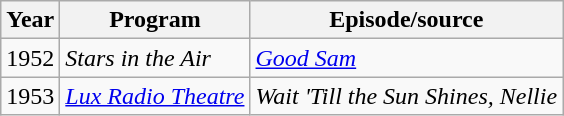<table class="wikitable">
<tr>
<th>Year</th>
<th>Program</th>
<th>Episode/source</th>
</tr>
<tr>
<td>1952</td>
<td><em>Stars in the Air</em></td>
<td><em><a href='#'>Good Sam</a></em></td>
</tr>
<tr>
<td>1953</td>
<td><em><a href='#'>Lux Radio Theatre</a></em></td>
<td><em>Wait 'Till the Sun Shines, Nellie</em></td>
</tr>
</table>
